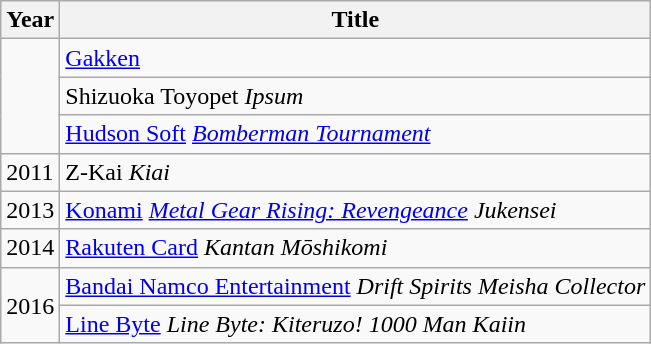<table class="wikitable">
<tr>
<th>Year</th>
<th>Title</th>
</tr>
<tr>
<td rowspan="3"></td>
<td><a href='#'>Gakken</a></td>
</tr>
<tr>
<td>Shizuoka Toyopet <em>Ipsum</em></td>
</tr>
<tr>
<td><a href='#'>Hudson Soft</a> <em><a href='#'>Bomberman Tournament</a></em></td>
</tr>
<tr>
<td>2011</td>
<td>Z-Kai <em>Kiai</em></td>
</tr>
<tr>
<td>2013</td>
<td><a href='#'>Konami</a> <em><a href='#'>Metal Gear Rising: Revengeance</a></em> <em>Jukensei</em></td>
</tr>
<tr>
<td>2014</td>
<td><a href='#'>Rakuten Card</a> <em>Kantan Mōshikomi</em></td>
</tr>
<tr>
<td rowspan="2">2016</td>
<td><a href='#'>Bandai Namco Entertainment</a> <em>Drift Spirits</em> <em>Meisha Collector</em></td>
</tr>
<tr>
<td><a href='#'>Line Byte</a> <em>Line Byte: Kiteruzo! 1000 Man Kaiin</em></td>
</tr>
</table>
